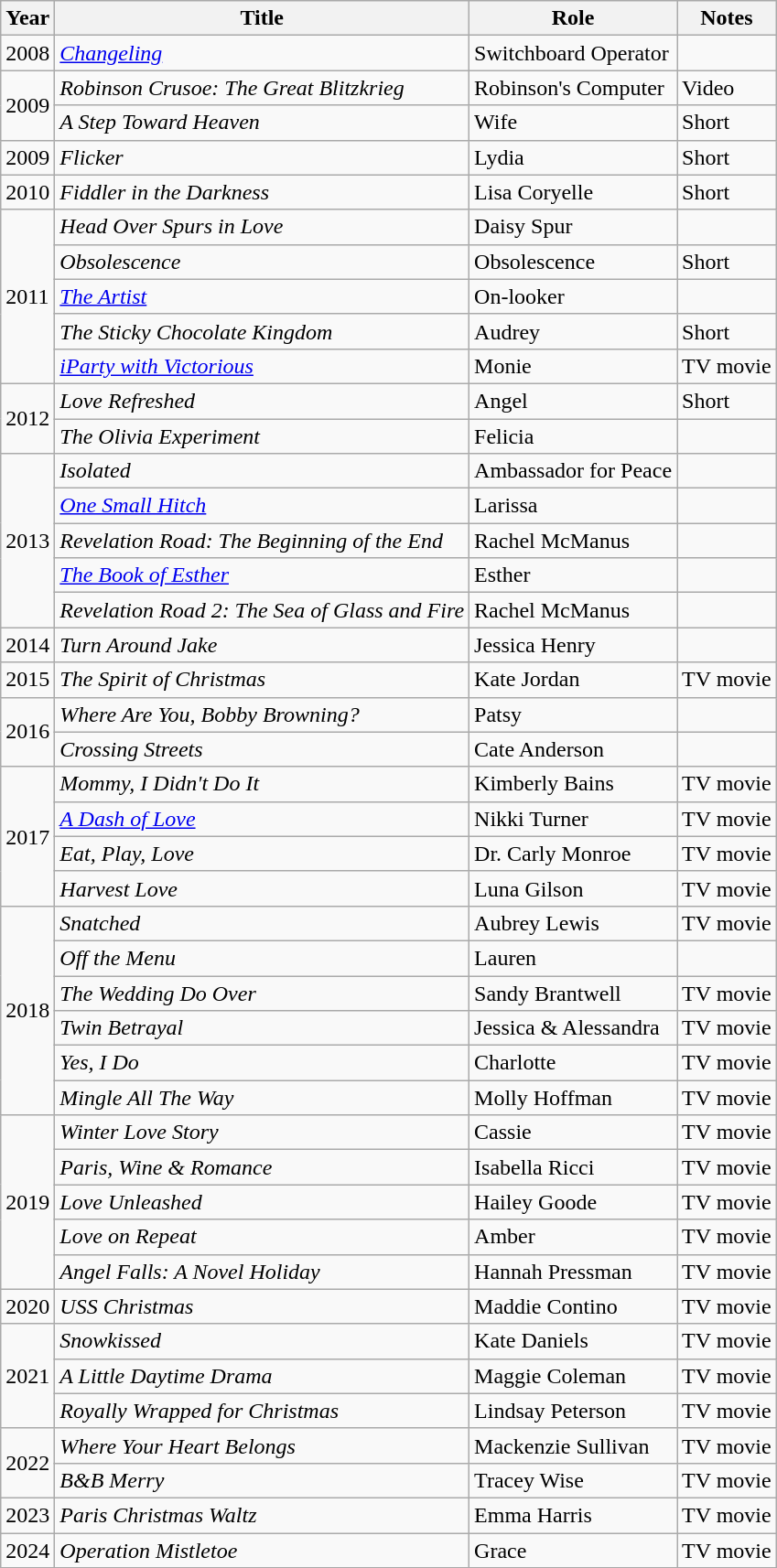<table class="wikitable sortable">
<tr>
<th>Year</th>
<th>Title</th>
<th>Role</th>
<th>Notes</th>
</tr>
<tr>
<td>2008</td>
<td><em><a href='#'>Changeling</a></em></td>
<td>Switchboard Operator</td>
<td></td>
</tr>
<tr>
<td rowspan="2">2009</td>
<td><em>Robinson Crusoe: The Great Blitzkrieg</em></td>
<td>Robinson's Computer</td>
<td>Video</td>
</tr>
<tr>
<td data-sort-value="Step Toward Heaven, A"><em>A Step Toward Heaven</em></td>
<td>Wife</td>
<td>Short</td>
</tr>
<tr>
<td>2009</td>
<td><em>Flicker</em></td>
<td>Lydia</td>
<td>Short</td>
</tr>
<tr>
<td>2010</td>
<td><em>Fiddler in the Darkness</em></td>
<td>Lisa Coryelle</td>
<td>Short</td>
</tr>
<tr>
<td rowspan="5">2011</td>
<td><em>Head Over Spurs in Love</em></td>
<td>Daisy Spur</td>
<td></td>
</tr>
<tr>
<td><em>Obsolescence</em></td>
<td>Obsolescence</td>
<td>Short</td>
</tr>
<tr>
<td data-sort-value="Artist, The"><em><a href='#'>The Artist</a></em></td>
<td>On-looker</td>
<td></td>
</tr>
<tr>
<td data-sort-value="Sticky Chocolate Kingdom, The"><em>The Sticky Chocolate Kingdom</em></td>
<td>Audrey</td>
<td>Short</td>
</tr>
<tr>
<td><em><a href='#'>iParty with Victorious</a></em></td>
<td>Monie</td>
<td>TV movie</td>
</tr>
<tr>
<td rowspan="2">2012</td>
<td><em>Love Refreshed</em></td>
<td>Angel</td>
<td>Short</td>
</tr>
<tr>
<td data-sort-value="Olivia Experiment, The"><em>The Olivia Experiment</em></td>
<td>Felicia</td>
<td></td>
</tr>
<tr>
<td rowspan="5">2013</td>
<td><em>Isolated</em></td>
<td>Ambassador for Peace</td>
<td></td>
</tr>
<tr>
<td><em><a href='#'>One Small Hitch</a></em></td>
<td>Larissa</td>
<td></td>
</tr>
<tr>
<td><em>Revelation Road: The Beginning of the End</em></td>
<td>Rachel McManus</td>
<td></td>
</tr>
<tr>
<td data-sort-value="Book of Esther, The"><em><a href='#'>The Book of Esther</a></em></td>
<td>Esther</td>
<td></td>
</tr>
<tr>
<td><em>Revelation Road 2: The Sea of Glass and Fire </em></td>
<td>Rachel McManus</td>
<td></td>
</tr>
<tr>
<td>2014</td>
<td><em>Turn Around Jake</em></td>
<td>Jessica Henry</td>
<td></td>
</tr>
<tr>
<td>2015</td>
<td data-sort-value="Spirit of Christmas, The"><em>The Spirit of Christmas</em></td>
<td>Kate Jordan</td>
<td>TV movie</td>
</tr>
<tr>
<td rowspan="2">2016</td>
<td><em>Where Are You, Bobby Browning?</em></td>
<td>Patsy</td>
<td></td>
</tr>
<tr>
<td><em>Crossing Streets</em></td>
<td>Cate Anderson</td>
<td></td>
</tr>
<tr>
<td rowspan="4">2017</td>
<td><em>Mommy, I Didn't Do It</em></td>
<td>Kimberly Bains</td>
<td>TV movie</td>
</tr>
<tr>
<td data-sort-value="Dash of Love, A"><em><a href='#'>A Dash of Love</a></em></td>
<td>Nikki Turner</td>
<td>TV movie</td>
</tr>
<tr>
<td><em>Eat, Play, Love</em></td>
<td>Dr. Carly Monroe</td>
<td>TV movie</td>
</tr>
<tr>
<td><em>Harvest Love</em></td>
<td>Luna Gilson</td>
<td>TV movie</td>
</tr>
<tr>
<td rowspan="6">2018</td>
<td><em>Snatched</em></td>
<td>Aubrey Lewis</td>
<td>TV movie</td>
</tr>
<tr>
<td><em>Off the Menu</em></td>
<td>Lauren</td>
<td></td>
</tr>
<tr>
<td data-sort-value="Wedding Do Over, The"><em>The Wedding Do Over</em></td>
<td>Sandy Brantwell</td>
<td>TV movie</td>
</tr>
<tr>
<td><em>Twin Betrayal</em></td>
<td>Jessica & Alessandra</td>
<td>TV movie</td>
</tr>
<tr>
<td><em>Yes, I Do</em></td>
<td>Charlotte</td>
<td>TV movie</td>
</tr>
<tr>
<td><em>Mingle All The Way</em></td>
<td>Molly Hoffman</td>
<td>TV movie</td>
</tr>
<tr>
<td rowspan="5">2019</td>
<td><em>Winter Love Story</em></td>
<td>Cassie</td>
<td>TV movie</td>
</tr>
<tr>
<td><em>Paris, Wine & Romance</em></td>
<td>Isabella Ricci</td>
<td>TV movie</td>
</tr>
<tr>
<td><em>Love Unleashed</em></td>
<td>Hailey Goode</td>
<td>TV movie</td>
</tr>
<tr>
<td><em>Love on Repeat</em></td>
<td>Amber</td>
<td>TV movie</td>
</tr>
<tr>
<td><em>Angel Falls: A Novel Holiday</em></td>
<td>Hannah Pressman</td>
<td>TV movie</td>
</tr>
<tr>
<td>2020</td>
<td><em>USS Christmas</em></td>
<td>Maddie Contino</td>
<td>TV movie</td>
</tr>
<tr>
<td rowspan="3">2021</td>
<td><em>Snowkissed</em></td>
<td>Kate Daniels</td>
<td>TV movie</td>
</tr>
<tr>
<td data-sort-value="Little Daytime Drama, A"><em>A Little Daytime Drama</em></td>
<td>Maggie Coleman</td>
<td>TV movie</td>
</tr>
<tr>
<td><em>Royally Wrapped for Christmas</em></td>
<td>Lindsay Peterson</td>
<td>TV movie</td>
</tr>
<tr>
<td rowspan="2">2022</td>
<td><em>Where Your Heart Belongs</em></td>
<td>Mackenzie Sullivan</td>
<td>TV movie</td>
</tr>
<tr>
<td><em>B&B Merry</em></td>
<td>Tracey Wise</td>
<td>TV movie</td>
</tr>
<tr>
<td>2023</td>
<td><em>Paris Christmas Waltz</em></td>
<td>Emma Harris</td>
<td>TV movie</td>
</tr>
<tr>
<td>2024</td>
<td><em>Operation Mistletoe</em></td>
<td>Grace</td>
<td>TV movie</td>
</tr>
</table>
